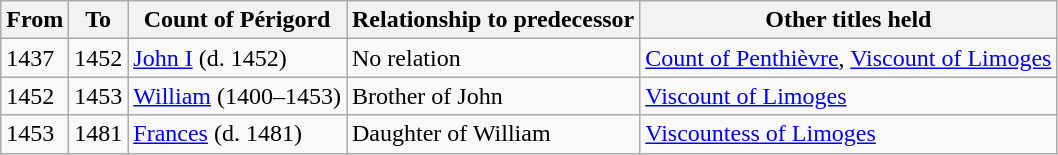<table class="wikitable">
<tr>
<th>From</th>
<th>To</th>
<th>Count of Périgord</th>
<th>Relationship to predecessor</th>
<th>Other titles held</th>
</tr>
<tr>
<td>1437</td>
<td>1452</td>
<td><a href='#'>John I</a> (d. 1452)</td>
<td>No relation</td>
<td><a href='#'>Count of Penthièvre</a>, <a href='#'>Viscount of Limoges</a></td>
</tr>
<tr>
<td>1452</td>
<td>1453</td>
<td><a href='#'>William</a> (1400–1453)</td>
<td>Brother of John</td>
<td><a href='#'>Viscount of Limoges</a></td>
</tr>
<tr>
<td>1453</td>
<td>1481</td>
<td><a href='#'>Frances</a> (d. 1481)</td>
<td>Daughter of William</td>
<td><a href='#'>Viscountess of Limoges</a></td>
</tr>
</table>
